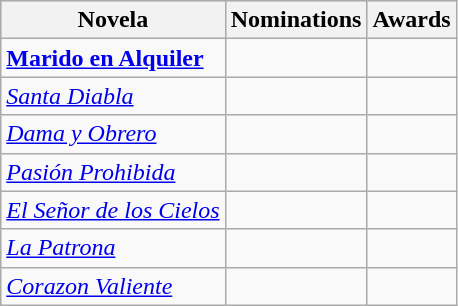<table class="wikitable" align="center" class="sortable">
<tr bgcolor="#CCCCCC">
<th>Novela</th>
<th>Nominations</th>
<th>Awards</th>
</tr>
<tr>
<td><strong><a href='#'>Marido en Alquiler</a></strong></td>
<td></td>
<td></td>
</tr>
<tr>
<td><em><a href='#'>Santa Diabla</a></em></td>
<td></td>
<td></td>
</tr>
<tr>
<td><em><a href='#'>Dama y Obrero</a></em></td>
<td></td>
<td></td>
</tr>
<tr>
<td><em><a href='#'>Pasión Prohibida</a></em></td>
<td></td>
<td></td>
</tr>
<tr>
<td><em><a href='#'>El Señor de los Cielos</a></em></td>
<td></td>
<td></td>
</tr>
<tr>
<td><em><a href='#'>La Patrona</a></em></td>
<td></td>
<td></td>
</tr>
<tr>
<td><em><a href='#'>Corazon Valiente</a></em></td>
<td></td>
<td></td>
</tr>
</table>
